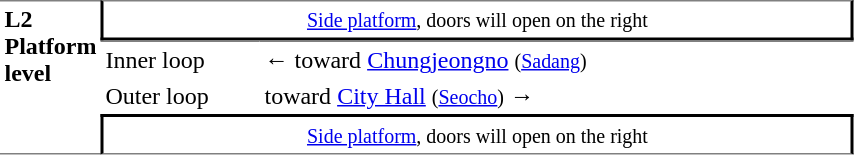<table table border=0 cellspacing=0 cellpadding=3>
<tr>
<td style="border-top:solid 1px gray;border-bottom:solid 1px gray;" width=50 rowspan=10 valign=top><strong>L2<br>Platform level</strong></td>
<td style="border-top:solid 1px gray;border-right:solid 2px black;border-left:solid 2px black;border-bottom:solid 2px black;text-align:center;" colspan=2><small><a href='#'>Side platform</a>, doors will open on the right </small></td>
</tr>
<tr>
<td style="border-bottom:solid 0px gray;border-top:solid 1px gray;" width=100>Inner loop</td>
<td style="border-bottom:solid 0px gray;border-top:solid 1px gray;" width=390>←  toward <a href='#'>Chungjeongno</a> <small>(<a href='#'>Sadang</a>)</small></td>
</tr>
<tr>
<td>Outer loop</td>
<td>  toward <a href='#'>City Hall</a> <small>(<a href='#'>Seocho</a>)</small> →</td>
</tr>
<tr>
<td style="border-top:solid 2px black;border-right:solid 2px black;border-left:solid 2px black;border-bottom:solid 1px gray;text-align:center;" colspan=2><small><a href='#'>Side platform</a>, doors will open on the right </small></td>
</tr>
</table>
